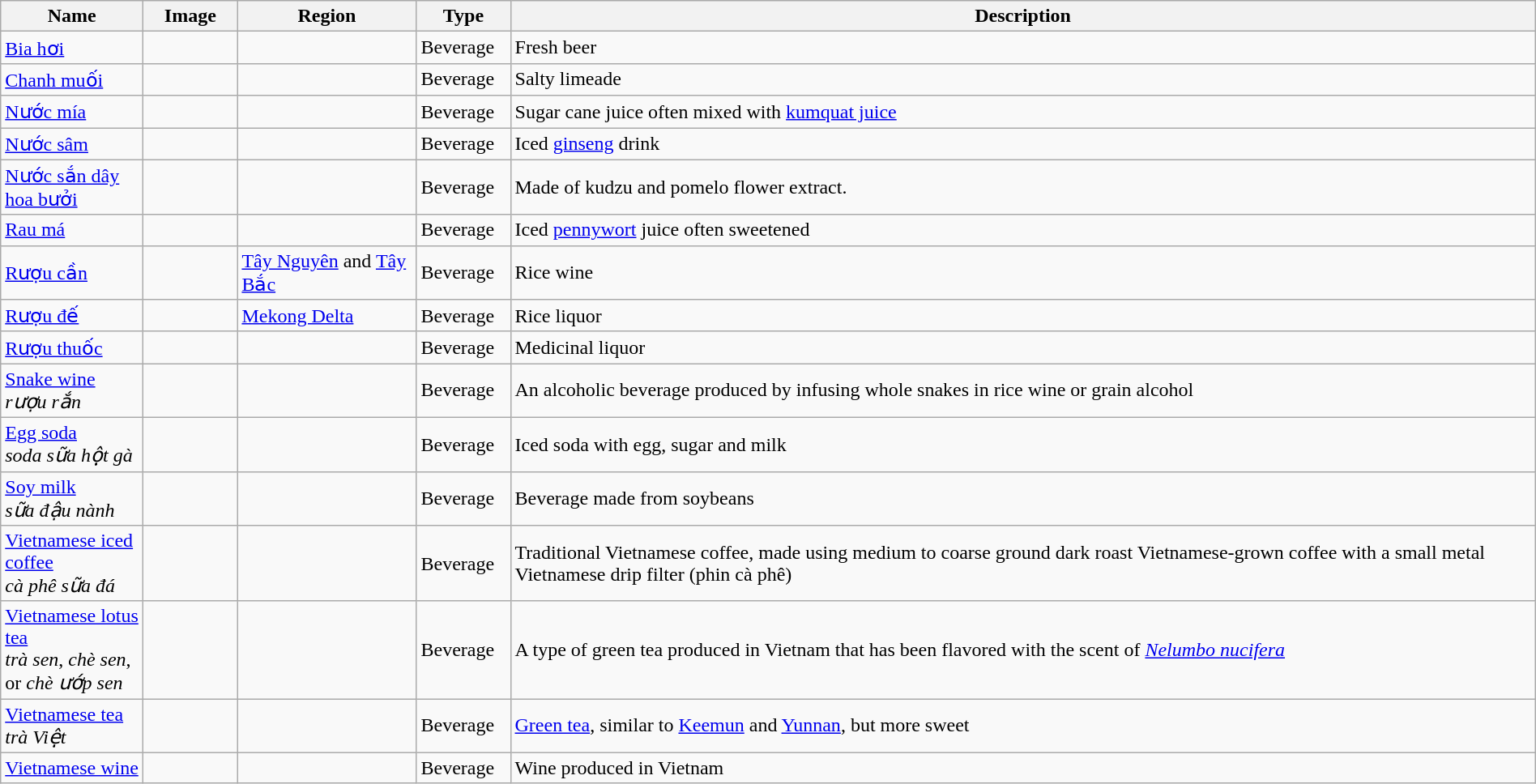<table class="wikitable sortable sticky-header" width="100%">
<tr>
<th style="width:110px;">Name</th>
<th style="width:70px;">Image</th>
<th style="width:140px;">Region</th>
<th style="width:70px;">Type</th>
<th>Description</th>
</tr>
<tr>
<td><a href='#'>Bia hơi</a></td>
<td></td>
<td></td>
<td>Beverage</td>
<td>Fresh beer</td>
</tr>
<tr>
<td><a href='#'>Chanh muối</a></td>
<td></td>
<td></td>
<td>Beverage</td>
<td>Salty limeade</td>
</tr>
<tr>
<td><a href='#'>Nước mía</a></td>
<td></td>
<td></td>
<td>Beverage</td>
<td>Sugar cane juice often mixed with <a href='#'>kumquat juice</a></td>
</tr>
<tr>
<td><a href='#'>Nước sâm</a></td>
<td></td>
<td></td>
<td>Beverage</td>
<td>Iced <a href='#'>ginseng</a> drink</td>
</tr>
<tr>
<td><a href='#'>Nước sắn dây hoa bưởi</a></td>
<td></td>
<td></td>
<td>Beverage</td>
<td>Made of kudzu and pomelo flower extract.</td>
</tr>
<tr>
<td><a href='#'>Rau má</a></td>
<td></td>
<td></td>
<td>Beverage</td>
<td>Iced <a href='#'>pennywort</a> juice often sweetened</td>
</tr>
<tr>
<td><a href='#'>Rượu cần</a></td>
<td></td>
<td><a href='#'>Tây Nguyên</a> and <a href='#'>Tây Bắc</a></td>
<td>Beverage</td>
<td>Rice wine</td>
</tr>
<tr>
<td><a href='#'>Rượu đế</a></td>
<td></td>
<td><a href='#'>Mekong Delta</a></td>
<td>Beverage</td>
<td>Rice liquor</td>
</tr>
<tr>
<td><a href='#'>Rượu thuốc</a></td>
<td></td>
<td></td>
<td>Beverage</td>
<td>Medicinal liquor</td>
</tr>
<tr>
<td><a href='#'>Snake wine</a><br><em>rượu rắn</em></td>
<td></td>
<td></td>
<td>Beverage</td>
<td>An alcoholic beverage produced by infusing whole snakes in rice wine or grain alcohol</td>
</tr>
<tr>
<td><a href='#'>Egg soda</a><br><em>soda sữa hột gà</em></td>
<td></td>
<td></td>
<td>Beverage</td>
<td>Iced soda with egg, sugar and milk</td>
</tr>
<tr>
<td><a href='#'>Soy milk</a><br><em>sữa đậu nành</em></td>
<td></td>
<td></td>
<td>Beverage</td>
<td>Beverage made from soybeans</td>
</tr>
<tr>
<td><a href='#'>Vietnamese iced coffee</a><br><em>cà phê sữa đá</em></td>
<td></td>
<td></td>
<td>Beverage</td>
<td>Traditional Vietnamese coffee, made using medium to coarse ground dark roast Vietnamese-grown coffee with a small metal Vietnamese drip filter (phin cà phê)</td>
</tr>
<tr>
<td><a href='#'>Vietnamese lotus tea</a><br><em>trà sen</em>, <em>chè sen</em>, or <em>chè ướp sen</em></td>
<td></td>
<td></td>
<td>Beverage</td>
<td>A type of green tea produced in Vietnam that has been flavored with the scent of <em><a href='#'>Nelumbo nucifera</a></em></td>
</tr>
<tr>
<td><a href='#'>Vietnamese tea</a><br><em>trà Việt</em></td>
<td></td>
<td></td>
<td>Beverage</td>
<td><a href='#'>Green tea</a>, similar to <a href='#'>Keemun</a> and <a href='#'>Yunnan</a>, but more sweet</td>
</tr>
<tr>
<td><a href='#'>Vietnamese wine</a></td>
<td></td>
<td></td>
<td>Beverage</td>
<td>Wine produced in Vietnam</td>
</tr>
</table>
